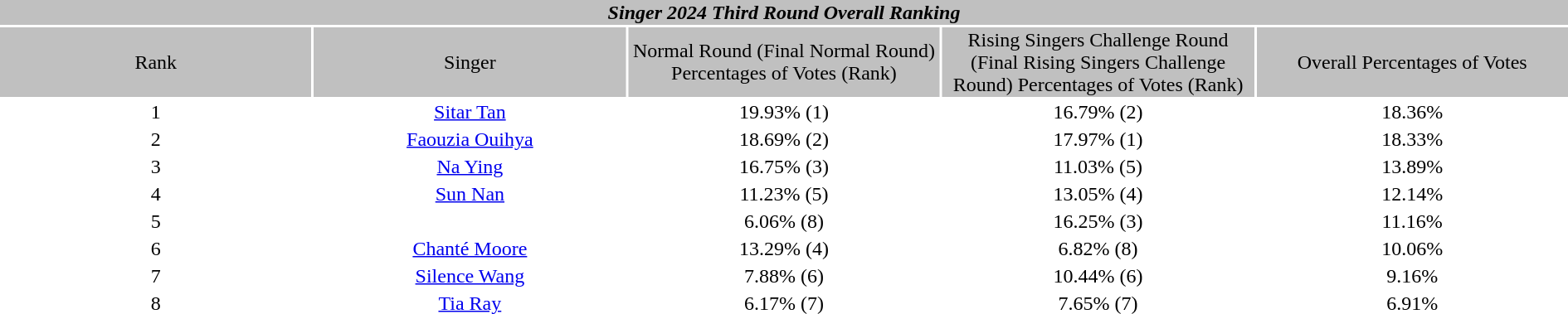<table width="100%" style="text-align:center">
<tr align=center style="background:silver">
<td colspan="5"><div><strong><em>Singer<em> 2024 Third Round Overall Ranking<strong></div></td>
</tr>
<tr align=center style="background:silver">
<td style="width:20%"></strong>Rank<strong></td>
<td style="width:20%"></strong>Singer<strong></td>
<td style="width:20%"></strong>Normal Round (Final Normal Round) Percentages of Votes (Rank)<strong></td>
<td style="width:20%"></strong>Rising Singers Challenge Round (Final Rising Singers Challenge Round) Percentages of Votes (Rank)<strong></td>
<td style="width:20%"></strong>Overall Percentages of Votes<strong></td>
</tr>
<tr>
<td>1</td>
<td><a href='#'>Sitar Tan</a></td>
<td>19.93% (1)</td>
<td>16.79% (2)</td>
<td>18.36%</td>
</tr>
<tr>
<td>2</td>
<td><a href='#'>Faouzia Ouihya</a></td>
<td>18.69% (2)</td>
<td>17.97% (1)</td>
<td>18.33%</td>
</tr>
<tr>
<td>3</td>
<td><a href='#'>Na Ying</a></td>
<td>16.75% (3)</td>
<td>11.03% (5)</td>
<td>13.89%</td>
</tr>
<tr>
<td>4</td>
<td><a href='#'>Sun Nan</a></td>
<td>11.23% (5)</td>
<td>13.05% (4)</td>
<td>12.14%</td>
</tr>
<tr>
<td>5</td>
<td></td>
<td>6.06% (8)</td>
<td>16.25% (3)</td>
<td>11.16%</td>
</tr>
<tr>
<td>6</td>
<td><a href='#'>Chanté Moore</a></td>
<td>13.29% (4)</td>
<td>6.82% (8)</td>
<td>10.06%</td>
</tr>
<tr>
<td>7</td>
<td><a href='#'>Silence Wang</a></td>
<td>7.88% (6)</td>
<td>10.44% (6)</td>
<td>9.16%</td>
</tr>
<tr>
<td>8</td>
<td><a href='#'>Tia Ray</a></td>
<td>6.17% (7)</td>
<td>7.65% (7)</td>
<td>6.91%</td>
</tr>
</table>
